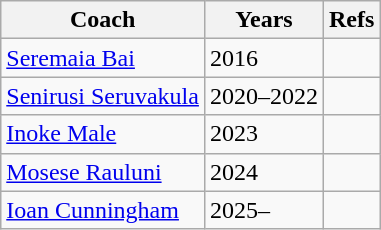<table class="wikitable">
<tr>
<th>Coach</th>
<th>Years</th>
<th>Refs</th>
</tr>
<tr>
<td> <a href='#'>Seremaia Bai</a></td>
<td>2016</td>
<td></td>
</tr>
<tr>
<td> <a href='#'>Senirusi Seruvakula</a></td>
<td>2020–2022</td>
<td></td>
</tr>
<tr>
<td> <a href='#'>Inoke Male</a></td>
<td>2023</td>
<td></td>
</tr>
<tr>
<td> <a href='#'>Mosese Rauluni</a></td>
<td>2024</td>
<td></td>
</tr>
<tr>
<td> <a href='#'>Ioan Cunningham</a></td>
<td>2025–</td>
<td></td>
</tr>
</table>
